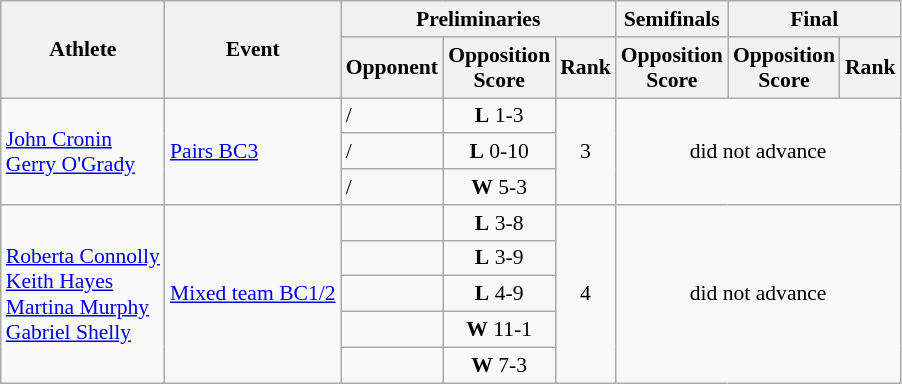<table class=wikitable style="font-size:90%">
<tr>
<th rowspan="2">Athlete</th>
<th rowspan="2">Event</th>
<th colspan="3">Preliminaries</th>
<th>Semifinals</th>
<th colspan="2">Final</th>
</tr>
<tr>
<th>Opponent</th>
<th>Opposition<br>Score</th>
<th>Rank</th>
<th>Opposition<br>Score</th>
<th>Opposition<br>Score</th>
<th>Rank</th>
</tr>
<tr>
<td rowspan="3"><a href='#'>John Cronin</a><br> <a href='#'>Gerry O'Grady</a></td>
<td rowspan="3"><a href='#'>Pairs BC3</a></td>
<td align="left"> /<br> </td>
<td align="center"><strong>L</strong> 1-3</td>
<td align="center" rowspan="3">3</td>
<td align="center" rowspan="3" colspan="3">did not advance</td>
</tr>
<tr>
<td align="left"> /<br> </td>
<td align="center"><strong>L</strong> 0-10</td>
</tr>
<tr>
<td align="left"> /<br> </td>
<td align="center"><strong>W</strong> 5-3</td>
</tr>
<tr>
<td rowspan="5"><a href='#'>Roberta Connolly</a><br> <a href='#'>Keith Hayes</a><br> <a href='#'>Martina Murphy</a><br> <a href='#'>Gabriel Shelly</a></td>
<td rowspan="5"><a href='#'>Mixed team BC1/2</a></td>
<td align="left"></td>
<td align="center"><strong>L</strong> 3-8</td>
<td align="center" rowspan="5">4</td>
<td align="center" rowspan="5" colspan="3">did not advance</td>
</tr>
<tr>
<td align="left"></td>
<td align="center"><strong>L</strong> 3-9</td>
</tr>
<tr>
<td align="left"></td>
<td align="center"><strong>L</strong> 4-9</td>
</tr>
<tr>
<td align="left"></td>
<td align="center"><strong>W</strong> 11-1</td>
</tr>
<tr>
<td align="left"></td>
<td align="center"><strong>W</strong> 7-3</td>
</tr>
</table>
